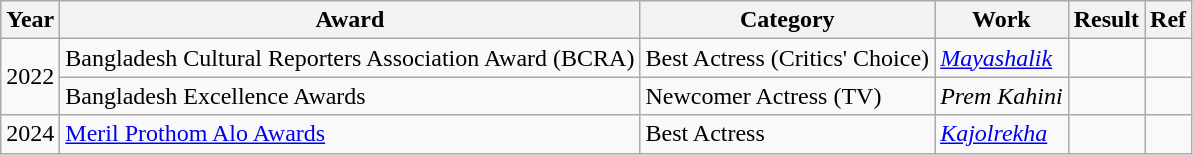<table class="wikitable">
<tr>
<th>Year</th>
<th>Award</th>
<th>Category</th>
<th>Work</th>
<th>Result</th>
<th>Ref</th>
</tr>
<tr>
<td rowspan="2">2022</td>
<td>Bangladesh Cultural Reporters Association Award (BCRA)</td>
<td>Best Actress (Critics' Choice)</td>
<td><em><a href='#'>Mayashalik</a></em></td>
<td></td>
<td></td>
</tr>
<tr>
<td>Bangladesh Excellence Awards</td>
<td>Newcomer Actress (TV)</td>
<td><em>Prem Kahini</em></td>
<td></td>
<td></td>
</tr>
<tr>
<td>2024</td>
<td><a href='#'>Meril Prothom Alo Awards</a></td>
<td>Best Actress</td>
<td><em><a href='#'>Kajolrekha</a></em></td>
<td></td>
<td></td>
</tr>
</table>
